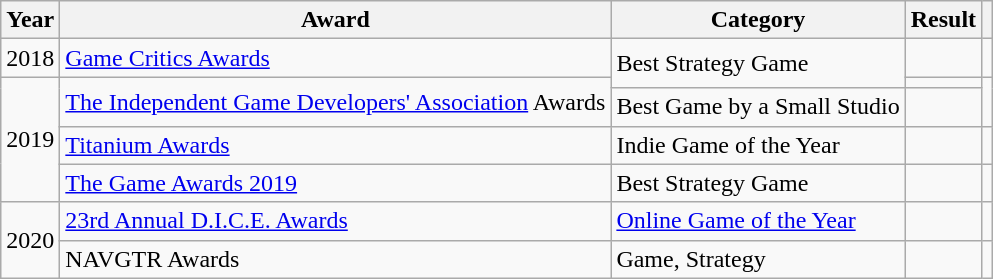<table class="wikitable sortable">
<tr>
<th>Year</th>
<th>Award</th>
<th>Category</th>
<th>Result</th>
<th></th>
</tr>
<tr>
<td style="text-align:center;" rowspan="1">2018</td>
<td><a href='#'>Game Critics Awards</a></td>
<td rowspan="2">Best Strategy Game</td>
<td></td>
<td style="text-align:center;"></td>
</tr>
<tr>
<td style="text-align:center;" rowspan="4">2019</td>
<td rowspan="2"><a href='#'>The Independent Game Developers' Association</a> Awards</td>
<td></td>
<td rowspan="2" style="text-align:center;"></td>
</tr>
<tr>
<td>Best Game by a Small Studio</td>
<td></td>
</tr>
<tr>
<td><a href='#'>Titanium Awards</a></td>
<td>Indie Game of the Year</td>
<td></td>
<td style="text-align:center;"></td>
</tr>
<tr>
<td><a href='#'>The Game Awards 2019</a></td>
<td>Best Strategy Game</td>
<td></td>
<td style="text-align:center;"></td>
</tr>
<tr>
<td style="text-align:center;" rowspan="2">2020</td>
<td><a href='#'>23rd Annual D.I.C.E. Awards</a></td>
<td><a href='#'>Online Game of the Year</a></td>
<td></td>
<td style="text-align:center;"></td>
</tr>
<tr>
<td>NAVGTR Awards</td>
<td>Game, Strategy</td>
<td></td>
<td style="text-align:center;"></td>
</tr>
</table>
